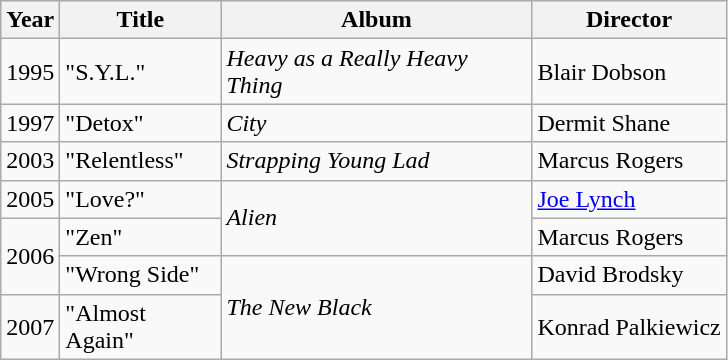<table class="wikitable">
<tr>
<th>Year</th>
<th style="width:100px;">Title</th>
<th style="width:200px;">Album</th>
<th>Director</th>
</tr>
<tr>
<td>1995</td>
<td>"S.Y.L."</td>
<td><em>Heavy as a Really Heavy Thing</em></td>
<td>Blair Dobson</td>
</tr>
<tr>
<td>1997</td>
<td>"Detox"</td>
<td><em>City</em></td>
<td>Dermit Shane</td>
</tr>
<tr>
<td>2003</td>
<td>"Relentless"</td>
<td><em>Strapping Young Lad</em></td>
<td>Marcus Rogers</td>
</tr>
<tr>
<td>2005</td>
<td>"Love?"</td>
<td rowspan="2"><em>Alien</em></td>
<td><a href='#'>Joe Lynch</a></td>
</tr>
<tr>
<td rowspan="2">2006</td>
<td>"Zen"</td>
<td>Marcus Rogers</td>
</tr>
<tr>
<td>"Wrong Side"</td>
<td rowspan="2"><em>The New Black</em></td>
<td>David Brodsky</td>
</tr>
<tr>
<td>2007</td>
<td>"Almost Again"</td>
<td>Konrad Palkiewicz</td>
</tr>
</table>
